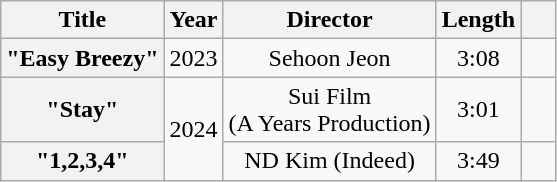<table class="wikitable plainrowheaders" style="text-align:center">
<tr>
<th scope="col">Title</th>
<th scope="col">Year</th>
<th scope="col">Director</th>
<th scope="col">Length</th>
<th scope="col" style="width:1em"></th>
</tr>
<tr>
<th scope="row">"Easy Breezy"<br></th>
<td>2023</td>
<td>Sehoon Jeon</td>
<td>3:08</td>
<td></td>
</tr>
<tr>
<th scope="row">"Stay"</th>
<td rowspan="2">2024</td>
<td>Sui Film<br>(A Years Production)</td>
<td>3:01</td>
<td></td>
</tr>
<tr>
<th scope="row">"1,2,3,4"<br></th>
<td>ND Kim (Indeed)</td>
<td>3:49</td>
<td></td>
</tr>
</table>
